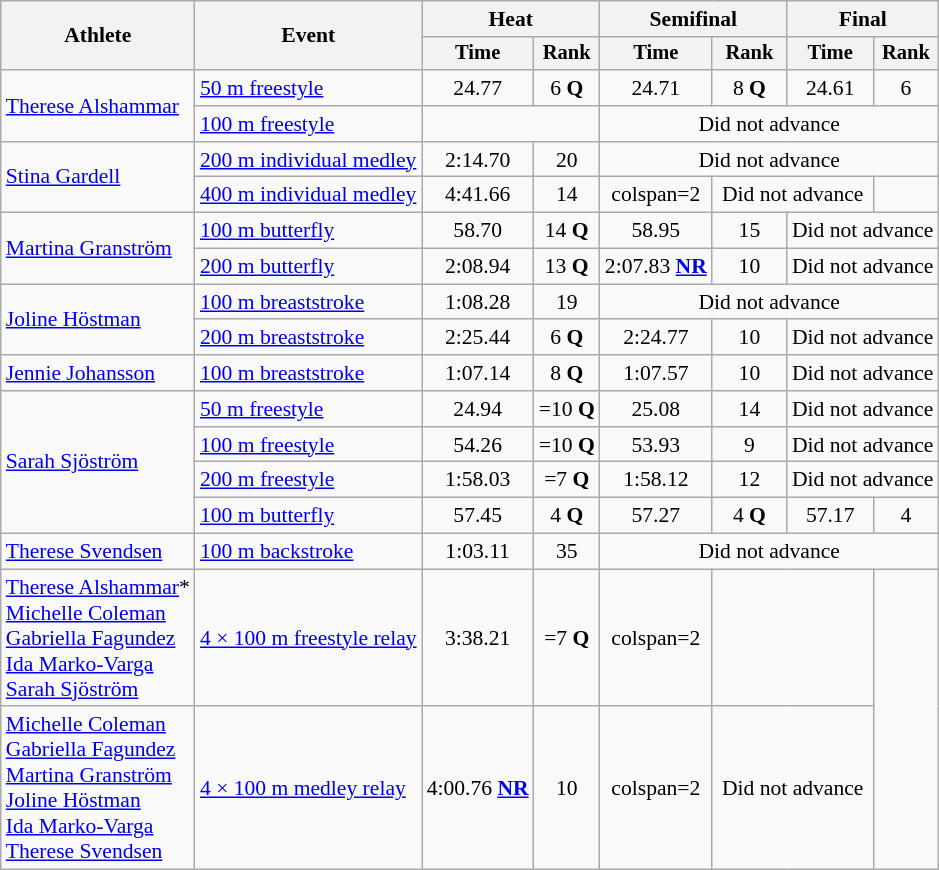<table class=wikitable style="font-size:90%">
<tr>
<th rowspan="2">Athlete</th>
<th rowspan="2">Event</th>
<th colspan="2">Heat</th>
<th colspan="2">Semifinal</th>
<th colspan="2">Final</th>
</tr>
<tr style="font-size:95%">
<th>Time</th>
<th>Rank</th>
<th>Time</th>
<th>Rank</th>
<th>Time</th>
<th>Rank</th>
</tr>
<tr align=center>
<td align=left rowspan=2><a href='#'>Therese Alshammar</a></td>
<td align=left><a href='#'>50 m freestyle</a></td>
<td>24.77</td>
<td>6 <strong>Q</strong></td>
<td>24.71</td>
<td>8 <strong>Q</strong></td>
<td>24.61</td>
<td>6</td>
</tr>
<tr align=center>
<td align=left><a href='#'>100 m freestyle</a></td>
<td colspan=2></td>
<td colspan=4>Did not advance</td>
</tr>
<tr align=center>
<td align=left rowspan=2><a href='#'>Stina Gardell</a></td>
<td align=left><a href='#'>200 m individual medley</a></td>
<td>2:14.70</td>
<td>20</td>
<td colspan=4>Did not advance</td>
</tr>
<tr align=center>
<td align=left><a href='#'>400 m individual medley</a></td>
<td>4:41.66</td>
<td>14</td>
<td>colspan=2 </td>
<td colspan=2>Did not advance</td>
</tr>
<tr align=center>
<td align=left rowspan=2><a href='#'>Martina Granström</a></td>
<td align=left><a href='#'>100 m butterfly</a></td>
<td>58.70</td>
<td>14 <strong>Q</strong></td>
<td>58.95</td>
<td>15</td>
<td colspan=2>Did not advance</td>
</tr>
<tr align=center>
<td align=left><a href='#'>200 m butterfly</a></td>
<td>2:08.94</td>
<td>13 <strong>Q</strong></td>
<td>2:07.83 <strong><a href='#'>NR</a></strong></td>
<td>10</td>
<td colspan=2>Did not advance</td>
</tr>
<tr align=center>
<td align=left rowspan=2><a href='#'>Joline Höstman</a></td>
<td align=left><a href='#'>100 m breaststroke</a></td>
<td>1:08.28</td>
<td>19</td>
<td colspan=4>Did not advance</td>
</tr>
<tr align=center>
<td align=left><a href='#'>200 m breaststroke</a></td>
<td>2:25.44</td>
<td>6 <strong>Q</strong></td>
<td>2:24.77</td>
<td>10</td>
<td colspan=2>Did not advance</td>
</tr>
<tr align=center>
<td align=left><a href='#'>Jennie Johansson</a></td>
<td align=left><a href='#'>100 m breaststroke</a></td>
<td>1:07.14</td>
<td>8 <strong>Q</strong></td>
<td>1:07.57</td>
<td>10</td>
<td colspan=2>Did not advance</td>
</tr>
<tr align=center>
<td align=left rowspan=4><a href='#'>Sarah Sjöström</a></td>
<td align=left><a href='#'>50 m freestyle</a></td>
<td>24.94</td>
<td>=10 <strong>Q</strong></td>
<td>25.08</td>
<td>14</td>
<td colspan=2>Did not advance</td>
</tr>
<tr align=center>
<td align=left><a href='#'>100 m freestyle</a></td>
<td>54.26</td>
<td>=10 <strong>Q</strong></td>
<td>53.93</td>
<td>9</td>
<td colspan=2>Did not advance</td>
</tr>
<tr align=center>
<td align=left><a href='#'>200 m freestyle</a></td>
<td>1:58.03</td>
<td>=7 <strong>Q</strong></td>
<td>1:58.12</td>
<td>12</td>
<td colspan=2>Did not advance</td>
</tr>
<tr align=center>
<td align=left><a href='#'>100 m butterfly</a></td>
<td>57.45</td>
<td>4 <strong>Q</strong></td>
<td>57.27</td>
<td>4 <strong>Q</strong></td>
<td>57.17</td>
<td>4</td>
</tr>
<tr align=center>
<td align=left><a href='#'>Therese Svendsen</a></td>
<td align=left><a href='#'>100 m backstroke</a></td>
<td>1:03.11</td>
<td>35</td>
<td colspan=4>Did not advance</td>
</tr>
<tr align=center>
<td align=left><a href='#'>Therese Alshammar</a>*<br><a href='#'>Michelle Coleman</a><br><a href='#'>Gabriella Fagundez</a><br><a href='#'>Ida Marko-Varga</a><br><a href='#'>Sarah Sjöström</a></td>
<td align=left><a href='#'>4 × 100 m freestyle relay</a></td>
<td>3:38.21</td>
<td>=7 <strong>Q</strong></td>
<td>colspan=2 </td>
<td colspan=2></td>
</tr>
<tr align=center>
<td align=left><a href='#'>Michelle Coleman</a><br><a href='#'>Gabriella Fagundez</a><br><a href='#'>Martina Granström</a><br><a href='#'>Joline Höstman</a><br><a href='#'>Ida Marko-Varga</a><br><a href='#'>Therese Svendsen</a></td>
<td align=left><a href='#'>4 × 100 m medley relay</a></td>
<td>4:00.76 <strong><a href='#'>NR</a></strong></td>
<td>10</td>
<td>colspan=2 </td>
<td colspan=2>Did not advance</td>
</tr>
</table>
